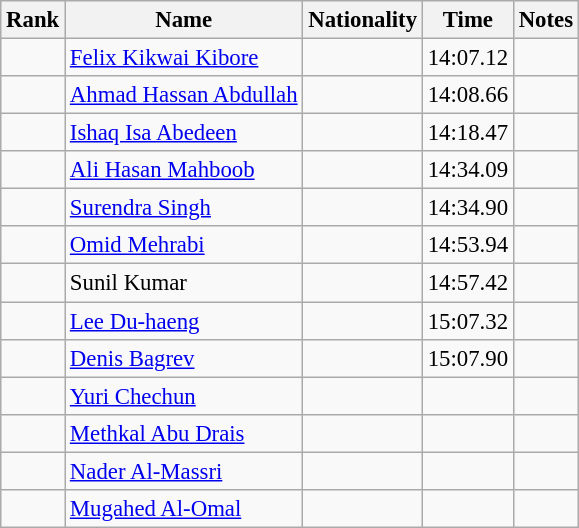<table class="wikitable sortable" style="text-align:center;font-size:95%">
<tr>
<th>Rank</th>
<th>Name</th>
<th>Nationality</th>
<th>Time</th>
<th>Notes</th>
</tr>
<tr>
<td></td>
<td align=left><a href='#'>Felix Kikwai Kibore</a></td>
<td align=left></td>
<td>14:07.12</td>
<td></td>
</tr>
<tr>
<td></td>
<td align=left><a href='#'>Ahmad Hassan Abdullah</a></td>
<td align=left></td>
<td>14:08.66</td>
<td></td>
</tr>
<tr>
<td></td>
<td align=left><a href='#'>Ishaq Isa Abedeen</a></td>
<td align=left></td>
<td>14:18.47</td>
<td></td>
</tr>
<tr>
<td></td>
<td align=left><a href='#'>Ali Hasan Mahboob</a></td>
<td align=left></td>
<td>14:34.09</td>
<td></td>
</tr>
<tr>
<td></td>
<td align=left><a href='#'>Surendra Singh</a></td>
<td align=left></td>
<td>14:34.90</td>
<td></td>
</tr>
<tr>
<td></td>
<td align=left><a href='#'>Omid Mehrabi</a></td>
<td align=left></td>
<td>14:53.94</td>
<td></td>
</tr>
<tr>
<td></td>
<td align=left>Sunil Kumar</td>
<td align=left></td>
<td>14:57.42</td>
<td></td>
</tr>
<tr>
<td></td>
<td align=left><a href='#'>Lee Du-haeng</a></td>
<td align=left></td>
<td>15:07.32</td>
<td></td>
</tr>
<tr>
<td></td>
<td align=left><a href='#'>Denis Bagrev</a></td>
<td align=left></td>
<td>15:07.90</td>
<td></td>
</tr>
<tr>
<td></td>
<td align=left><a href='#'>Yuri Chechun</a></td>
<td align=left></td>
<td></td>
<td></td>
</tr>
<tr>
<td></td>
<td align=left><a href='#'>Methkal Abu Drais</a></td>
<td align=left></td>
<td></td>
<td></td>
</tr>
<tr>
<td></td>
<td align=left><a href='#'>Nader Al-Massri</a></td>
<td align=left></td>
<td></td>
<td></td>
</tr>
<tr>
<td></td>
<td align=left><a href='#'>Mugahed Al-Omal</a></td>
<td align=left></td>
<td></td>
<td></td>
</tr>
</table>
